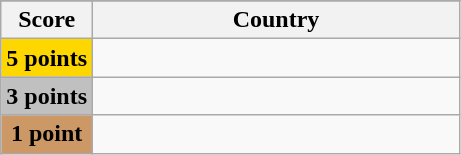<table class="wikitable">
<tr>
</tr>
<tr>
<th scope="col" width="20%">Score</th>
<th scope="col">Country</th>
</tr>
<tr>
<th scope="row" style="background:gold">5 points</th>
<td></td>
</tr>
<tr>
<th scope="row" style="background:silver">3 points</th>
<td></td>
</tr>
<tr>
<th scope="row" style="background:#CC9966">1 point</th>
<td></td>
</tr>
</table>
